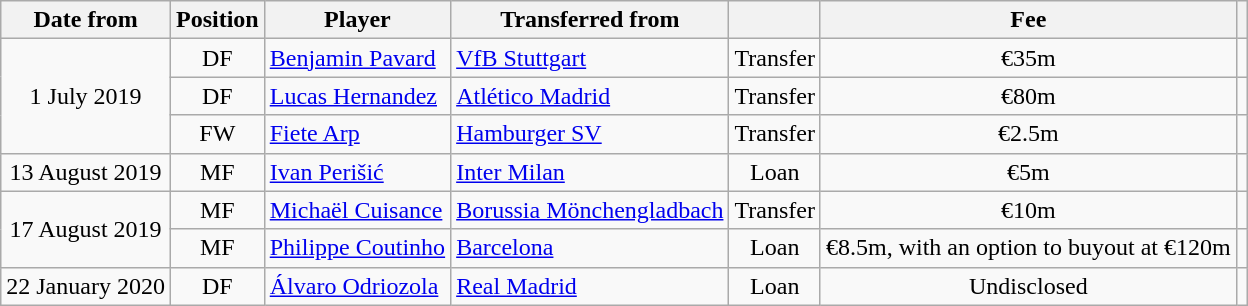<table class="wikitable" style="text-align:center;">
<tr>
<th>Date from</th>
<th>Position</th>
<th>Player</th>
<th>Transferred from</th>
<th></th>
<th>Fee</th>
<th></th>
</tr>
<tr>
<td rowspan="3">1 July 2019</td>
<td>DF</td>
<td style="text-align:left"> <a href='#'>Benjamin Pavard</a></td>
<td style="text-align:left"> <a href='#'>VfB Stuttgart</a></td>
<td>Transfer</td>
<td>€35m</td>
<td></td>
</tr>
<tr>
<td>DF</td>
<td style="text-align:left"> <a href='#'>Lucas Hernandez</a></td>
<td style="text-align:left"> <a href='#'>Atlético Madrid</a></td>
<td>Transfer</td>
<td>€80m</td>
<td></td>
</tr>
<tr>
<td>FW</td>
<td style="text-align:left"> <a href='#'>Fiete Arp</a></td>
<td style="text-align:left"> <a href='#'>Hamburger SV</a></td>
<td>Transfer</td>
<td>€2.5m</td>
<td></td>
</tr>
<tr>
<td>13 August 2019</td>
<td>MF</td>
<td style="text-align:left"> <a href='#'>Ivan Perišić</a></td>
<td style="text-align:left"> <a href='#'>Inter Milan</a></td>
<td>Loan</td>
<td>€5m</td>
<td></td>
</tr>
<tr>
<td rowspan="2">17 August 2019</td>
<td>MF</td>
<td style="text-align:left"> <a href='#'>Michaël Cuisance</a></td>
<td style="text-align:left"> <a href='#'>Borussia Mönchengladbach</a></td>
<td>Transfer</td>
<td>€10m</td>
<td></td>
</tr>
<tr>
<td>MF</td>
<td style="text-align:left"> <a href='#'>Philippe Coutinho</a></td>
<td style="text-align:left"> <a href='#'>Barcelona</a></td>
<td>Loan</td>
<td>€8.5m, with an option to buyout at €120m</td>
<td></td>
</tr>
<tr>
<td>22 January 2020</td>
<td>DF</td>
<td style="text-align:left"> <a href='#'>Álvaro Odriozola</a></td>
<td style="text-align:left"> <a href='#'>Real Madrid</a></td>
<td>Loan</td>
<td>Undisclosed</td>
<td></td>
</tr>
</table>
